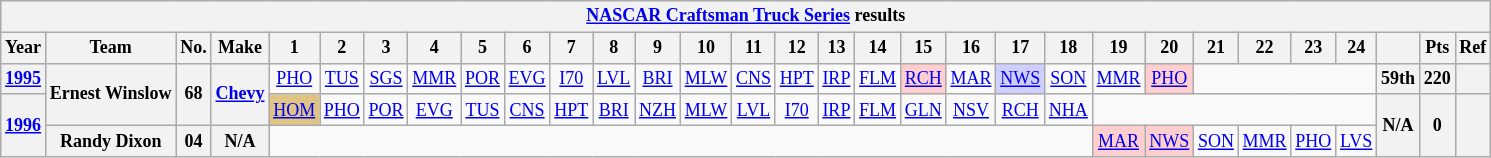<table class="wikitable" style="text-align:center; font-size:75%">
<tr>
<th colspan=45><a href='#'>NASCAR Craftsman Truck Series</a> results</th>
</tr>
<tr>
<th>Year</th>
<th>Team</th>
<th>No.</th>
<th>Make</th>
<th>1</th>
<th>2</th>
<th>3</th>
<th>4</th>
<th>5</th>
<th>6</th>
<th>7</th>
<th>8</th>
<th>9</th>
<th>10</th>
<th>11</th>
<th>12</th>
<th>13</th>
<th>14</th>
<th>15</th>
<th>16</th>
<th>17</th>
<th>18</th>
<th>19</th>
<th>20</th>
<th>21</th>
<th>22</th>
<th>23</th>
<th>24</th>
<th></th>
<th>Pts</th>
<th>Ref</th>
</tr>
<tr>
<th><a href='#'>1995</a></th>
<th rowspan=2>Ernest Winslow</th>
<th rowspan=2>68</th>
<th rowspan=2><a href='#'>Chevy</a></th>
<td><a href='#'>PHO</a></td>
<td><a href='#'>TUS</a></td>
<td><a href='#'>SGS</a></td>
<td><a href='#'>MMR</a></td>
<td><a href='#'>POR</a></td>
<td><a href='#'>EVG</a></td>
<td><a href='#'>I70</a></td>
<td><a href='#'>LVL</a></td>
<td><a href='#'>BRI</a></td>
<td><a href='#'>MLW</a></td>
<td><a href='#'>CNS</a></td>
<td><a href='#'>HPT</a></td>
<td><a href='#'>IRP</a></td>
<td><a href='#'>FLM</a></td>
<td style="background:#FFCFCF;"><a href='#'>RCH</a><br></td>
<td><a href='#'>MAR</a></td>
<td style="background:#CFCFFF;"><a href='#'>NWS</a><br></td>
<td><a href='#'>SON</a></td>
<td><a href='#'>MMR</a></td>
<td style="background:#FFCFCF;"><a href='#'>PHO</a><br></td>
<td colspan=4></td>
<th>59th</th>
<th>220</th>
<th></th>
</tr>
<tr>
<th rowspan=2><a href='#'>1996</a></th>
<td style="background:#DFC484;"><a href='#'>HOM</a><br></td>
<td><a href='#'>PHO</a></td>
<td><a href='#'>POR</a></td>
<td><a href='#'>EVG</a></td>
<td><a href='#'>TUS</a></td>
<td><a href='#'>CNS</a></td>
<td><a href='#'>HPT</a></td>
<td><a href='#'>BRI</a></td>
<td><a href='#'>NZH</a></td>
<td><a href='#'>MLW</a></td>
<td><a href='#'>LVL</a></td>
<td><a href='#'>I70</a></td>
<td><a href='#'>IRP</a></td>
<td><a href='#'>FLM</a></td>
<td><a href='#'>GLN</a></td>
<td><a href='#'>NSV</a></td>
<td><a href='#'>RCH</a></td>
<td><a href='#'>NHA</a></td>
<td colspan=6></td>
<th rowspan=2>N/A</th>
<th rowspan=2>0</th>
<th rowspan=2></th>
</tr>
<tr>
<th>Randy Dixon</th>
<th>04</th>
<th>N/A</th>
<td colspan=18></td>
<td style="background:#FFCFCF;"><a href='#'>MAR</a><br></td>
<td style="background:#FFCFCF;"><a href='#'>NWS</a><br></td>
<td><a href='#'>SON</a></td>
<td><a href='#'>MMR</a></td>
<td><a href='#'>PHO</a></td>
<td><a href='#'>LVS</a></td>
</tr>
</table>
